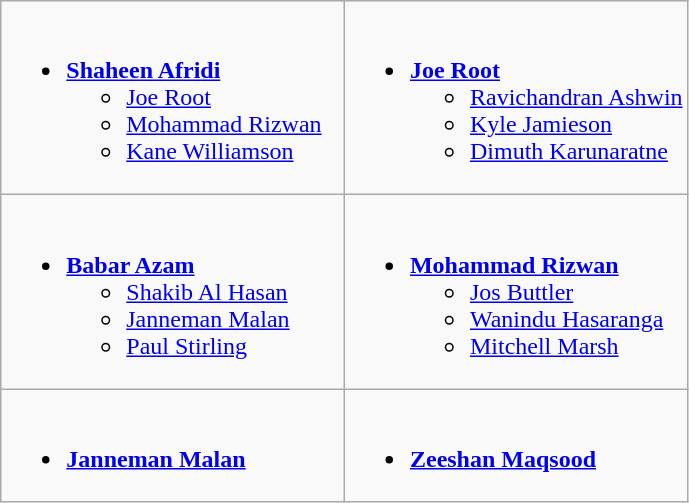<table class=wikitable>
<tr>
<td valign="top" width="50%"><br><ul><li><strong> <a href='#'>Shaheen Afridi</a></strong><ul><li> <a href='#'>Joe Root</a></li><li> <a href='#'>Mohammad Rizwan</a></li><li> <a href='#'>Kane Williamson</a></li></ul></li></ul></td>
<td valign="top" width="50%"><br><ul><li><strong> <a href='#'>Joe Root</a></strong><ul><li> <a href='#'>Ravichandran Ashwin</a></li><li> <a href='#'>Kyle Jamieson</a></li><li> <a href='#'>Dimuth Karunaratne</a></li></ul></li></ul></td>
</tr>
<tr>
<td valign="top" width="50%"><br><ul><li><strong> <a href='#'>Babar Azam</a></strong><ul><li> <a href='#'>Shakib Al Hasan</a></li><li> <a href='#'>Janneman Malan</a></li><li> <a href='#'>Paul Stirling</a></li></ul></li></ul></td>
<td valign="top" width="50%"><br><ul><li><strong> <a href='#'>Mohammad Rizwan</a></strong><ul><li> <a href='#'>Jos Buttler</a></li><li> <a href='#'>Wanindu Hasaranga</a></li><li> <a href='#'>Mitchell Marsh</a></li></ul></li></ul></td>
</tr>
<tr>
<td valign="top" width="50%"><br><ul><li><strong> <a href='#'>Janneman Malan</a></strong></li></ul></td>
<td valign="top" width="50%"><br><ul><li><strong> <a href='#'>Zeeshan Maqsood</a></strong></li></ul></td>
</tr>
</table>
